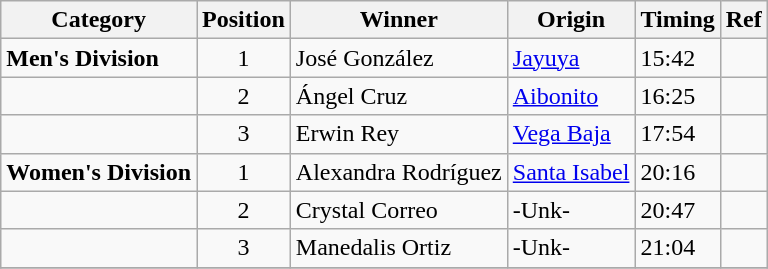<table class="wikitable">
<tr>
<th>Category</th>
<th>Position</th>
<th>Winner</th>
<th>Origin</th>
<th>Timing</th>
<th>Ref</th>
</tr>
<tr>
<td><strong>Men's Division</strong></td>
<td style="text-align:center;">1</td>
<td>José González</td>
<td><a href='#'>Jayuya</a></td>
<td>15:42</td>
<td></td>
</tr>
<tr>
<td></td>
<td style="text-align:center;">2</td>
<td>Ángel Cruz</td>
<td><a href='#'>Aibonito</a></td>
<td>16:25</td>
<td></td>
</tr>
<tr>
<td></td>
<td style="text-align:center;">3</td>
<td>Erwin Rey</td>
<td><a href='#'>Vega Baja</a></td>
<td>17:54</td>
<td></td>
</tr>
<tr>
<td><strong>Women's Division</strong></td>
<td style="text-align:center;">1</td>
<td>Alexandra Rodríguez</td>
<td><a href='#'>Santa Isabel</a></td>
<td>20:16</td>
<td></td>
</tr>
<tr>
<td></td>
<td style="text-align:center;">2</td>
<td>Crystal Correo</td>
<td>-Unk-</td>
<td>20:47</td>
<td></td>
</tr>
<tr>
<td></td>
<td style="text-align:center;">3</td>
<td>Manedalis Ortiz</td>
<td>-Unk-</td>
<td>21:04</td>
<td></td>
</tr>
<tr>
</tr>
</table>
